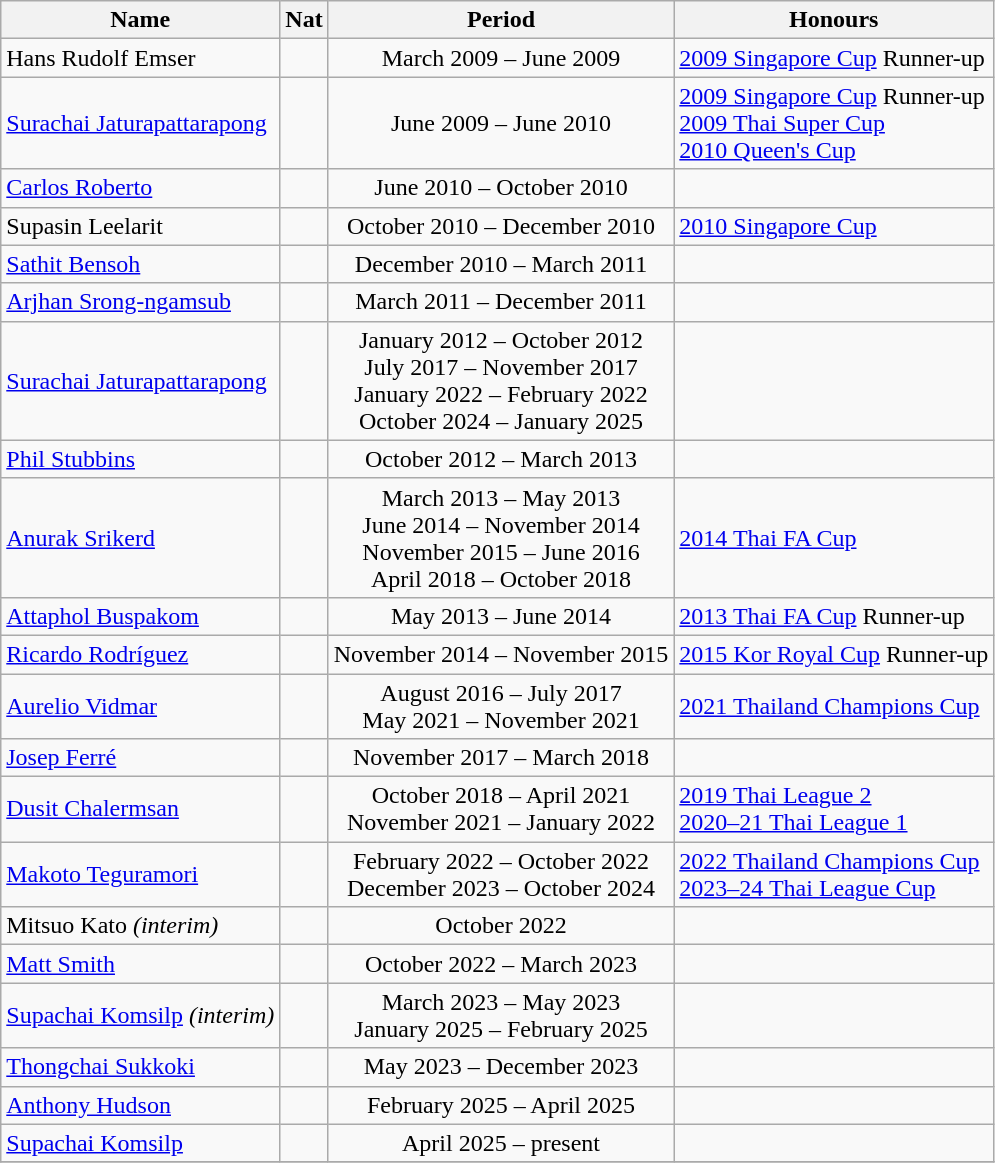<table class="wikitable">
<tr>
<th>Name</th>
<th>Nat</th>
<th>Period</th>
<th>Honours</th>
</tr>
<tr>
<td>Hans Rudolf Emser</td>
<td align="center"></td>
<td align="center">March 2009 – June 2009</td>
<td><a href='#'>2009 Singapore Cup</a> Runner-up</td>
</tr>
<tr>
<td><a href='#'>Surachai Jaturapattarapong</a></td>
<td align="center"></td>
<td align="center">June 2009 – June 2010</td>
<td><a href='#'>2009 Singapore Cup</a> Runner-up <br>  <a href='#'>2009 Thai Super Cup</a> <br>  <a href='#'>2010 Queen's Cup</a></td>
</tr>
<tr>
<td><a href='#'>Carlos Roberto</a></td>
<td align="center"></td>
<td align="center">June 2010 – October 2010</td>
<td></td>
</tr>
<tr>
<td>Supasin Leelarit</td>
<td align="center"></td>
<td align="center">October 2010 – December 2010</td>
<td><a href='#'>2010 Singapore Cup</a></td>
</tr>
<tr>
<td><a href='#'>Sathit Bensoh</a></td>
<td align="center"></td>
<td align="center">December 2010 – March 2011</td>
<td></td>
</tr>
<tr>
<td><a href='#'>Arjhan Srong-ngamsub</a></td>
<td align="center"></td>
<td align="center">March 2011 – December 2011</td>
<td></td>
</tr>
<tr>
<td><a href='#'>Surachai Jaturapattarapong</a></td>
<td align="center"></td>
<td align="center">January 2012 – October 2012 <br> July 2017 – November 2017 <br> January 2022 – February 2022 <br> October 2024 – January 2025</td>
<td></td>
</tr>
<tr>
<td><a href='#'>Phil Stubbins</a></td>
<td align="center"></td>
<td align="center">October 2012 – March 2013</td>
<td></td>
</tr>
<tr>
<td><a href='#'>Anurak Srikerd</a></td>
<td align="center"></td>
<td align="center">March 2013 – May 2013 <br> June 2014 – November 2014 <br> November 2015 – June 2016 <br> April 2018 – October 2018</td>
<td><a href='#'>2014 Thai FA Cup</a></td>
</tr>
<tr>
<td><a href='#'>Attaphol Buspakom</a></td>
<td align="center"></td>
<td align="center">May 2013 – June 2014</td>
<td><a href='#'>2013 Thai FA Cup</a> Runner-up</td>
</tr>
<tr>
<td><a href='#'>Ricardo Rodríguez</a></td>
<td align="center"></td>
<td align="center">November 2014 – November 2015</td>
<td><a href='#'>2015 Kor Royal Cup</a> Runner-up</td>
</tr>
<tr>
<td><a href='#'>Aurelio Vidmar</a></td>
<td align="center"></td>
<td align="center">August 2016 – July 2017 <br> May 2021 – November 2021</td>
<td><a href='#'>2021 Thailand Champions Cup</a></td>
</tr>
<tr>
<td><a href='#'>Josep Ferré</a></td>
<td align="center"></td>
<td align="center">November 2017 – March 2018</td>
<td></td>
</tr>
<tr>
<td><a href='#'>Dusit Chalermsan</a></td>
<td align="center"></td>
<td align="center">October 2018 – April 2021 <br> November 2021 – January 2022</td>
<td><a href='#'>2019 Thai League 2</a> <br> <a href='#'>2020–21 Thai League 1</a></td>
</tr>
<tr>
<td><a href='#'>Makoto Teguramori</a></td>
<td align="center"></td>
<td align="center">February 2022 – October 2022 <br> December 2023 – October 2024</td>
<td><a href='#'>2022 Thailand Champions Cup</a> <br> <a href='#'>2023–24 Thai League Cup</a></td>
</tr>
<tr>
<td>Mitsuo Kato <em>(interim)</em></td>
<td align="center"></td>
<td align="center">October 2022</td>
<td></td>
</tr>
<tr>
<td><a href='#'>Matt Smith</a></td>
<td align="center"></td>
<td align="center">October 2022 – March 2023</td>
<td></td>
</tr>
<tr>
<td><a href='#'>Supachai Komsilp</a> <em>(interim)</em></td>
<td align="center"></td>
<td align="center">March 2023 – May 2023 <br> January 2025 – February 2025</td>
<td></td>
</tr>
<tr>
<td><a href='#'>Thongchai Sukkoki</a></td>
<td align="center"></td>
<td align="center">May 2023 – December 2023</td>
<td></td>
</tr>
<tr>
<td><a href='#'>Anthony Hudson</a></td>
<td align="center"></td>
<td align="center">February 2025 – April 2025</td>
<td></td>
</tr>
<tr>
<td><a href='#'>Supachai Komsilp</a></td>
<td align="center"></td>
<td align="center">April 2025 – present</td>
<td></td>
</tr>
<tr>
</tr>
</table>
